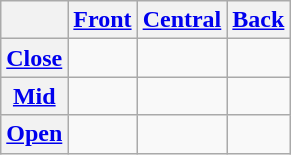<table class="wikitable" border="1" style="text-align:center;">
<tr>
<th></th>
<th><a href='#'>Front</a></th>
<th><a href='#'>Central</a></th>
<th><a href='#'>Back</a></th>
</tr>
<tr>
<th><a href='#'>Close</a></th>
<td></td>
<td></td>
<td></td>
</tr>
<tr>
<th><a href='#'>Mid</a></th>
<td></td>
<td></td>
<td></td>
</tr>
<tr>
<th><a href='#'>Open</a></th>
<td></td>
<td></td>
<td></td>
</tr>
</table>
